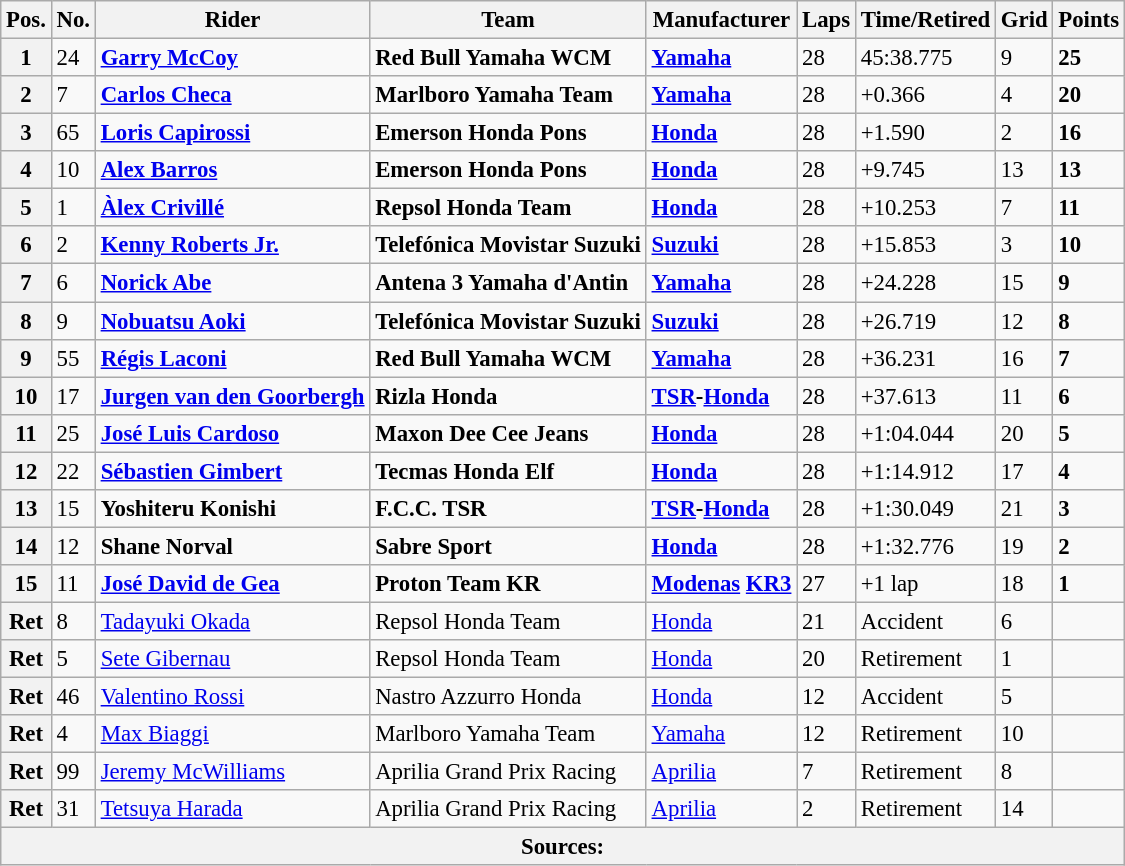<table class="wikitable" style="font-size: 95%;">
<tr>
<th>Pos.</th>
<th>No.</th>
<th>Rider</th>
<th>Team</th>
<th>Manufacturer</th>
<th>Laps</th>
<th>Time/Retired</th>
<th>Grid</th>
<th>Points</th>
</tr>
<tr>
<th>1</th>
<td>24</td>
<td> <strong><a href='#'>Garry McCoy</a></strong></td>
<td><strong>Red Bull Yamaha WCM</strong></td>
<td><strong><a href='#'>Yamaha</a></strong></td>
<td>28</td>
<td>45:38.775</td>
<td>9</td>
<td><strong>25</strong></td>
</tr>
<tr>
<th>2</th>
<td>7</td>
<td> <strong><a href='#'>Carlos Checa</a></strong></td>
<td><strong>Marlboro Yamaha Team</strong></td>
<td><strong><a href='#'>Yamaha</a></strong></td>
<td>28</td>
<td>+0.366</td>
<td>4</td>
<td><strong>20</strong></td>
</tr>
<tr>
<th>3</th>
<td>65</td>
<td> <strong><a href='#'>Loris Capirossi</a></strong></td>
<td><strong>Emerson Honda Pons</strong></td>
<td><strong><a href='#'>Honda</a></strong></td>
<td>28</td>
<td>+1.590</td>
<td>2</td>
<td><strong>16</strong></td>
</tr>
<tr>
<th>4</th>
<td>10</td>
<td> <strong><a href='#'>Alex Barros</a></strong></td>
<td><strong>Emerson Honda Pons</strong></td>
<td><strong><a href='#'>Honda</a></strong></td>
<td>28</td>
<td>+9.745</td>
<td>13</td>
<td><strong>13</strong></td>
</tr>
<tr>
<th>5</th>
<td>1</td>
<td> <strong><a href='#'>Àlex Crivillé</a></strong></td>
<td><strong>Repsol Honda Team</strong></td>
<td><strong><a href='#'>Honda</a></strong></td>
<td>28</td>
<td>+10.253</td>
<td>7</td>
<td><strong>11</strong></td>
</tr>
<tr>
<th>6</th>
<td>2</td>
<td> <strong><a href='#'>Kenny Roberts Jr.</a></strong></td>
<td><strong>Telefónica Movistar Suzuki</strong></td>
<td><strong><a href='#'>Suzuki</a></strong></td>
<td>28</td>
<td>+15.853</td>
<td>3</td>
<td><strong>10</strong></td>
</tr>
<tr>
<th>7</th>
<td>6</td>
<td> <strong><a href='#'>Norick Abe</a></strong></td>
<td><strong>Antena 3 Yamaha d'Antin</strong></td>
<td><strong><a href='#'>Yamaha</a></strong></td>
<td>28</td>
<td>+24.228</td>
<td>15</td>
<td><strong>9</strong></td>
</tr>
<tr>
<th>8</th>
<td>9</td>
<td> <strong><a href='#'>Nobuatsu Aoki</a></strong></td>
<td><strong>Telefónica Movistar Suzuki</strong></td>
<td><strong><a href='#'>Suzuki</a></strong></td>
<td>28</td>
<td>+26.719</td>
<td>12</td>
<td><strong>8</strong></td>
</tr>
<tr>
<th>9</th>
<td>55</td>
<td> <strong><a href='#'>Régis Laconi</a></strong></td>
<td><strong>Red Bull Yamaha WCM</strong></td>
<td><strong><a href='#'>Yamaha</a></strong></td>
<td>28</td>
<td>+36.231</td>
<td>16</td>
<td><strong>7</strong></td>
</tr>
<tr>
<th>10</th>
<td>17</td>
<td> <strong><a href='#'>Jurgen van den Goorbergh</a></strong></td>
<td><strong>Rizla Honda</strong></td>
<td><strong><a href='#'>TSR</a>-<a href='#'>Honda</a></strong></td>
<td>28</td>
<td>+37.613</td>
<td>11</td>
<td><strong>6</strong></td>
</tr>
<tr>
<th>11</th>
<td>25</td>
<td> <strong><a href='#'>José Luis Cardoso</a></strong></td>
<td><strong>Maxon Dee Cee Jeans</strong></td>
<td><strong><a href='#'>Honda</a></strong></td>
<td>28</td>
<td>+1:04.044</td>
<td>20</td>
<td><strong>5</strong></td>
</tr>
<tr>
<th>12</th>
<td>22</td>
<td> <strong><a href='#'>Sébastien Gimbert</a></strong></td>
<td><strong>Tecmas Honda Elf</strong></td>
<td><strong><a href='#'>Honda</a></strong></td>
<td>28</td>
<td>+1:14.912</td>
<td>17</td>
<td><strong>4</strong></td>
</tr>
<tr>
<th>13</th>
<td>15</td>
<td> <strong>Yoshiteru Konishi</strong></td>
<td><strong>F.C.C. TSR</strong></td>
<td><strong><a href='#'>TSR</a>-<a href='#'>Honda</a></strong></td>
<td>28</td>
<td>+1:30.049</td>
<td>21</td>
<td><strong>3</strong></td>
</tr>
<tr>
<th>14</th>
<td>12</td>
<td> <strong>Shane Norval</strong></td>
<td><strong>Sabre Sport</strong></td>
<td><strong><a href='#'>Honda</a></strong></td>
<td>28</td>
<td>+1:32.776</td>
<td>19</td>
<td><strong>2</strong></td>
</tr>
<tr>
<th>15</th>
<td>11</td>
<td> <strong><a href='#'>José David de Gea</a></strong></td>
<td><strong>Proton Team KR</strong></td>
<td><strong><a href='#'>Modenas</a> <a href='#'>KR3</a></strong></td>
<td>27</td>
<td>+1 lap</td>
<td>18</td>
<td><strong>1</strong></td>
</tr>
<tr>
<th>Ret</th>
<td>8</td>
<td> <a href='#'>Tadayuki Okada</a></td>
<td>Repsol Honda Team</td>
<td><a href='#'>Honda</a></td>
<td>21</td>
<td>Accident</td>
<td>6</td>
<td></td>
</tr>
<tr>
<th>Ret</th>
<td>5</td>
<td> <a href='#'>Sete Gibernau</a></td>
<td>Repsol Honda Team</td>
<td><a href='#'>Honda</a></td>
<td>20</td>
<td>Retirement</td>
<td>1</td>
<td></td>
</tr>
<tr>
<th>Ret</th>
<td>46</td>
<td> <a href='#'>Valentino Rossi</a></td>
<td>Nastro Azzurro Honda</td>
<td><a href='#'>Honda</a></td>
<td>12</td>
<td>Accident</td>
<td>5</td>
<td></td>
</tr>
<tr>
<th>Ret</th>
<td>4</td>
<td> <a href='#'>Max Biaggi</a></td>
<td>Marlboro Yamaha Team</td>
<td><a href='#'>Yamaha</a></td>
<td>12</td>
<td>Retirement</td>
<td>10</td>
<td></td>
</tr>
<tr>
<th>Ret</th>
<td>99</td>
<td> <a href='#'>Jeremy McWilliams</a></td>
<td>Aprilia Grand Prix Racing</td>
<td><a href='#'>Aprilia</a></td>
<td>7</td>
<td>Retirement</td>
<td>8</td>
<td></td>
</tr>
<tr>
<th>Ret</th>
<td>31</td>
<td> <a href='#'>Tetsuya Harada</a></td>
<td>Aprilia Grand Prix Racing</td>
<td><a href='#'>Aprilia</a></td>
<td>2</td>
<td>Retirement</td>
<td>14</td>
<td></td>
</tr>
<tr>
<th colspan=9>Sources: </th>
</tr>
</table>
